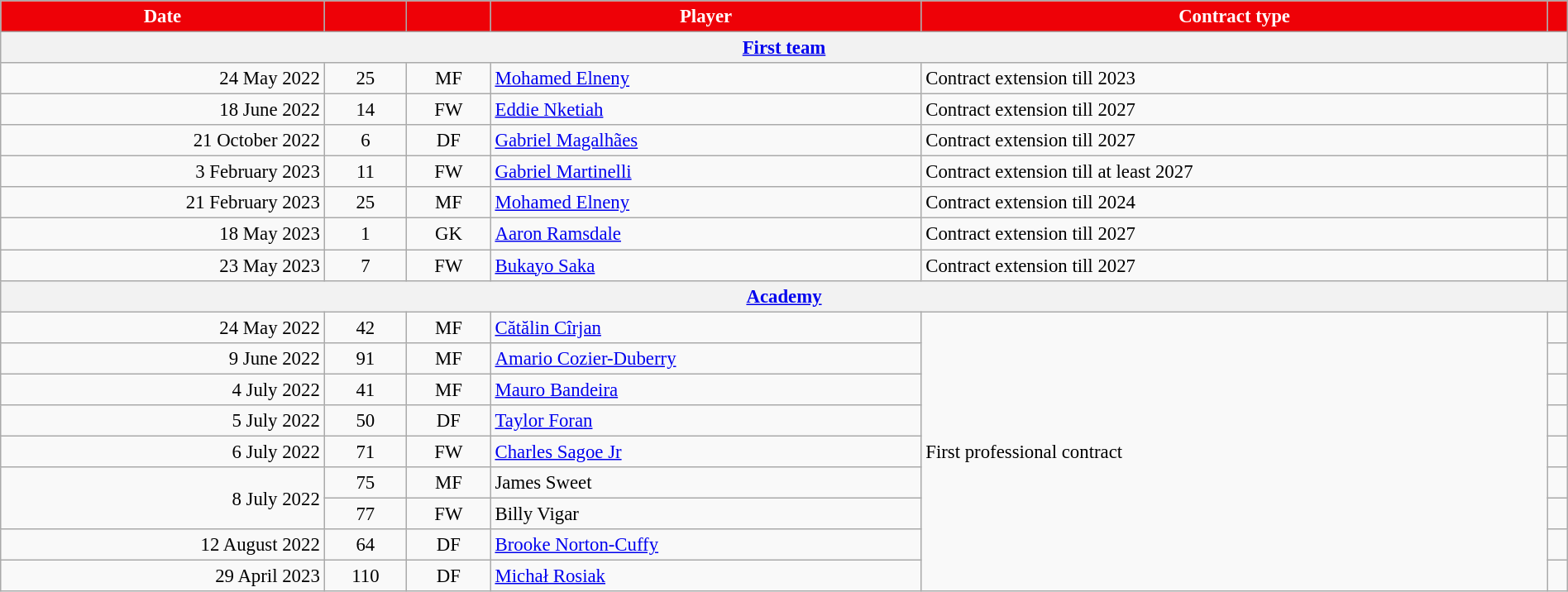<table class="wikitable sortable" style="text-align:center; font-size:95%; width:100%;">
<tr>
<th style="background-color:#ee0107; color:#ffffff;">Date</th>
<th style="background-color:#ee0107; color:#ffffff;"></th>
<th style="background-color:#ee0107; color:#ffffff;"></th>
<th style="background-color:#ee0107; color:#ffffff;">Player</th>
<th style="background-color:#ee0107; color:#ffffff;">Contract type</th>
<th style="background-color:#ee0107; color:#ffffff;" class="unsortable"></th>
</tr>
<tr>
<th colspan="6"><a href='#'>First team</a></th>
</tr>
<tr>
<td style="text-align:right;">24 May 2022</td>
<td>25</td>
<td>MF</td>
<td style="text-align:left;" data-sort-value="Elne"> <a href='#'>Mohamed Elneny</a></td>
<td style="text-align:left;">Contract extension till 2023</td>
<td></td>
</tr>
<tr>
<td style="text-align:right;">18 June 2022</td>
<td>14</td>
<td>FW</td>
<td style="text-align:left;" data-sort-value="Nket"> <a href='#'>Eddie Nketiah</a></td>
<td style="text-align:left;">Contract extension till 2027</td>
<td></td>
</tr>
<tr>
<td style="text-align:right;">21 October 2022</td>
<td>6</td>
<td>DF</td>
<td style="text-align:left;" data-sort-value="Maga"> <a href='#'>Gabriel Magalhães</a></td>
<td style="text-align:left;">Contract extension till 2027</td>
<td></td>
</tr>
<tr>
<td style="text-align:right;">3 February 2023</td>
<td>11</td>
<td>FW</td>
<td style="text-align:left;" data-sort-value="Mart"> <a href='#'>Gabriel Martinelli</a></td>
<td style="text-align:left;">Contract extension till at least 2027</td>
<td></td>
</tr>
<tr>
<td style="text-align:right;">21 February 2023</td>
<td>25</td>
<td>MF</td>
<td style="text-align:left;" data-sort-value="Elne"> <a href='#'>Mohamed Elneny</a></td>
<td style="text-align:left;">Contract extension till 2024</td>
<td></td>
</tr>
<tr>
<td style="text-align:right;">18 May 2023</td>
<td>1</td>
<td>GK</td>
<td style="text-align:left;" data-sort-value="Rams"> <a href='#'>Aaron Ramsdale</a></td>
<td style="text-align:left;">Contract extension till 2027</td>
<td></td>
</tr>
<tr>
<td style="text-align:right;">23 May 2023</td>
<td>7</td>
<td>FW</td>
<td style="text-align:left;" data-sort-value="Saka"> <a href='#'>Bukayo Saka</a></td>
<td style="text-align:left;">Contract extension till 2027</td>
<td></td>
</tr>
<tr>
<th colspan="6"><a href='#'>Academy</a></th>
</tr>
<tr>
<td style="text-align:right;">24 May 2022</td>
<td>42</td>
<td>MF</td>
<td style="text-align:left;" data-sort-value="Cirj"> <a href='#'>Cătălin Cîrjan</a></td>
<td rowspan="9" style="text-align:left;">First professional contract</td>
<td></td>
</tr>
<tr>
<td style="text-align:right;">9 June 2022</td>
<td>91</td>
<td>MF</td>
<td style="text-align:left;" data-sort-value="Cozi"> <a href='#'>Amario Cozier-Duberry</a></td>
<td></td>
</tr>
<tr>
<td style="text-align:right;">4 July 2022</td>
<td>41</td>
<td>MF</td>
<td style="text-align:left;" data-sort-value="Band"> <a href='#'>Mauro Bandeira</a></td>
<td></td>
</tr>
<tr>
<td style="text-align:right;">5 July 2022</td>
<td>50</td>
<td>DF</td>
<td style="text-align:left;" data-sort-value="Fora"> <a href='#'>Taylor Foran</a></td>
<td></td>
</tr>
<tr>
<td style="text-align:right;">6 July 2022</td>
<td>71</td>
<td>FW</td>
<td style="text-align:left;" data-sort-value="Sago"> <a href='#'>Charles Sagoe Jr</a></td>
<td></td>
</tr>
<tr>
<td rowspan="2" style="text-align:right;">8 July 2022</td>
<td>75</td>
<td>MF</td>
<td style="text-align:left;" data-sort-value="Swee"> James Sweet</td>
<td></td>
</tr>
<tr>
<td>77</td>
<td>FW</td>
<td style="text-align:left;" data-sort-value="Viga"> Billy Vigar</td>
<td></td>
</tr>
<tr>
<td style="text-align:right;">12 August 2022</td>
<td>64</td>
<td>DF</td>
<td style="text-align:left;" data-sort-value="Nort"> <a href='#'>Brooke Norton-Cuffy</a></td>
<td></td>
</tr>
<tr>
<td style="text-align:right;">29 April 2023</td>
<td>110</td>
<td>DF</td>
<td style="text-align:left;" data-sort-value="Rosi"> <a href='#'>Michał Rosiak</a></td>
<td></td>
</tr>
</table>
